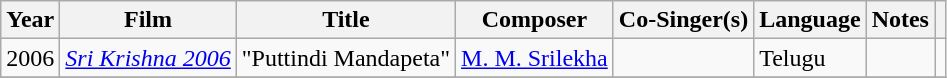<table class="wikitable sortable">
<tr>
<th>Year</th>
<th>Film</th>
<th>Title</th>
<th>Composer</th>
<th>Co-Singer(s)</th>
<th>Language</th>
<th>Notes</th>
<th></th>
</tr>
<tr>
<td>2006</td>
<td><em><a href='#'>Sri Krishna 2006</a></em></td>
<td>"Puttindi Mandapeta"</td>
<td><a href='#'>M. M. Srilekha</a></td>
<td></td>
<td>Telugu</td>
<td></td>
<td></td>
</tr>
<tr>
</tr>
</table>
